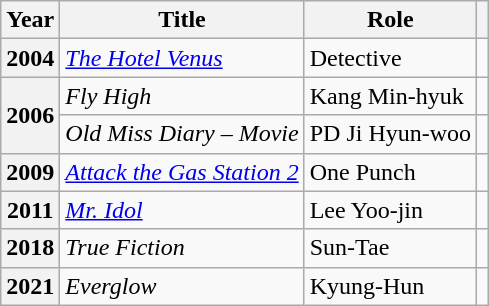<table class="wikitable plainrowheaders sortable">
<tr>
<th scope="col">Year</th>
<th scope="col">Title</th>
<th scope="col">Role</th>
<th scope="col" class="unsortable"></th>
</tr>
<tr>
<th scope="row">2004</th>
<td><em><a href='#'>The Hotel Venus</a></em></td>
<td>Detective</td>
<td style="text-align:center"></td>
</tr>
<tr>
<th scope="row" rowspan="2">2006</th>
<td><em>Fly High</em></td>
<td>Kang Min-hyuk</td>
<td style="text-align:center"></td>
</tr>
<tr>
<td><em>Old Miss Diary – Movie</em></td>
<td>PD Ji Hyun-woo</td>
<td style="text-align:center"></td>
</tr>
<tr>
<th scope="row">2009</th>
<td><em><a href='#'>Attack the Gas Station 2</a></em></td>
<td>One Punch</td>
<td style="text-align:center"></td>
</tr>
<tr>
<th scope="row">2011</th>
<td><em><a href='#'>Mr. Idol</a></em></td>
<td>Lee Yoo-jin</td>
<td style="text-align:center"></td>
</tr>
<tr>
<th scope="row">2018</th>
<td><em>True Fiction</em></td>
<td>Sun-Tae</td>
<td style="text-align:center"></td>
</tr>
<tr>
<th scope="row">2021</th>
<td><em>Everglow</em></td>
<td>Kyung-Hun</td>
<td style="text-align:center"></td>
</tr>
</table>
